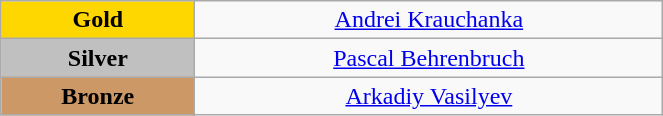<table class="wikitable" style="text-align:center; " width="35%">
<tr>
<td bgcolor="gold"><strong>Gold</strong></td>
<td><a href='#'>Andrei Krauchanka</a><br>  <small><em></em></small></td>
</tr>
<tr>
<td bgcolor="silver"><strong>Silver</strong></td>
<td><a href='#'>Pascal Behrenbruch</a><br>  <small><em></em></small></td>
</tr>
<tr>
<td bgcolor="CC9966"><strong>Bronze</strong></td>
<td><a href='#'>Arkadiy Vasilyev</a><br>  <small><em></em></small></td>
</tr>
</table>
